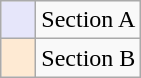<table class=wikitable>
<tr>
<td style=width:1em bgcolor=E6E6FA></td>
<td>Section A</td>
</tr>
<tr>
<td style=width:1em bgcolor=FEEAD3></td>
<td>Section B</td>
</tr>
</table>
